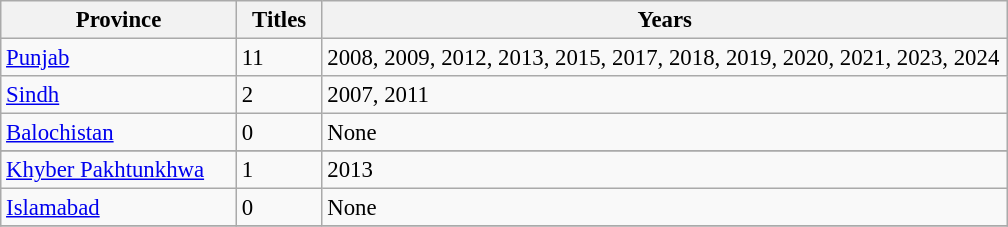<table class="wikitable " style="font-size: 95%;">
<tr>
<th width="150">Province</th>
<th width="50">Titles</th>
<th width="450">Years</th>
</tr>
<tr>
<td><a href='#'>Punjab</a></td>
<td>11</td>
<td>2008, 2009, 2012, 2013, 2015, 2017, 2018, 2019, 2020, 2021, 2023, 2024</td>
</tr>
<tr>
<td><a href='#'> Sindh</a></td>
<td>2</td>
<td>2007, 2011</td>
</tr>
<tr>
<td><a href='#'>Balochistan</a></td>
<td>0</td>
<td>None</td>
</tr>
<tr>
</tr>
<tr>
<td><a href='#'>Khyber Pakhtunkhwa</a></td>
<td>1</td>
<td>2013</td>
</tr>
<tr>
<td><a href='#'>Islamabad</a></td>
<td>0</td>
<td>None</td>
</tr>
<tr>
</tr>
</table>
